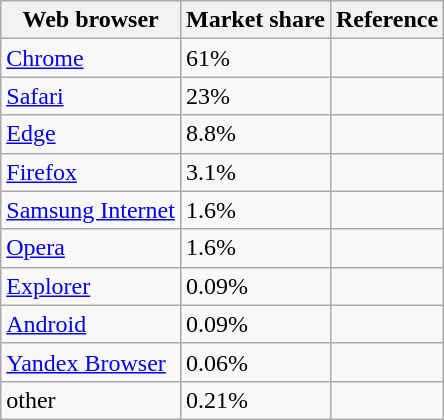<table class="wikitable sortable">
<tr>
<th>Web browser</th>
<th>Market share</th>
<th>Reference</th>
</tr>
<tr>
<td><a href='#'>Chrome</a></td>
<td>61%</td>
<td></td>
</tr>
<tr>
<td><a href='#'>Safari</a></td>
<td>23%</td>
<td></td>
</tr>
<tr>
<td><a href='#'>Edge</a></td>
<td>8.8%</td>
<td></td>
</tr>
<tr>
<td><a href='#'>Firefox</a></td>
<td>3.1%</td>
<td></td>
</tr>
<tr>
<td><a href='#'>Samsung Internet</a></td>
<td>1.6%</td>
<td></td>
</tr>
<tr>
<td><a href='#'>Opera</a></td>
<td>1.6%</td>
<td></td>
</tr>
<tr>
<td><a href='#'>Explorer</a></td>
<td>0.09%</td>
<td></td>
</tr>
<tr>
<td><a href='#'>Android</a></td>
<td>0.09%</td>
<td></td>
</tr>
<tr>
<td><a href='#'>Yandex Browser</a></td>
<td>0.06%</td>
<td></td>
</tr>
<tr>
<td>other</td>
<td>0.21%</td>
<td></td>
</tr>
</table>
